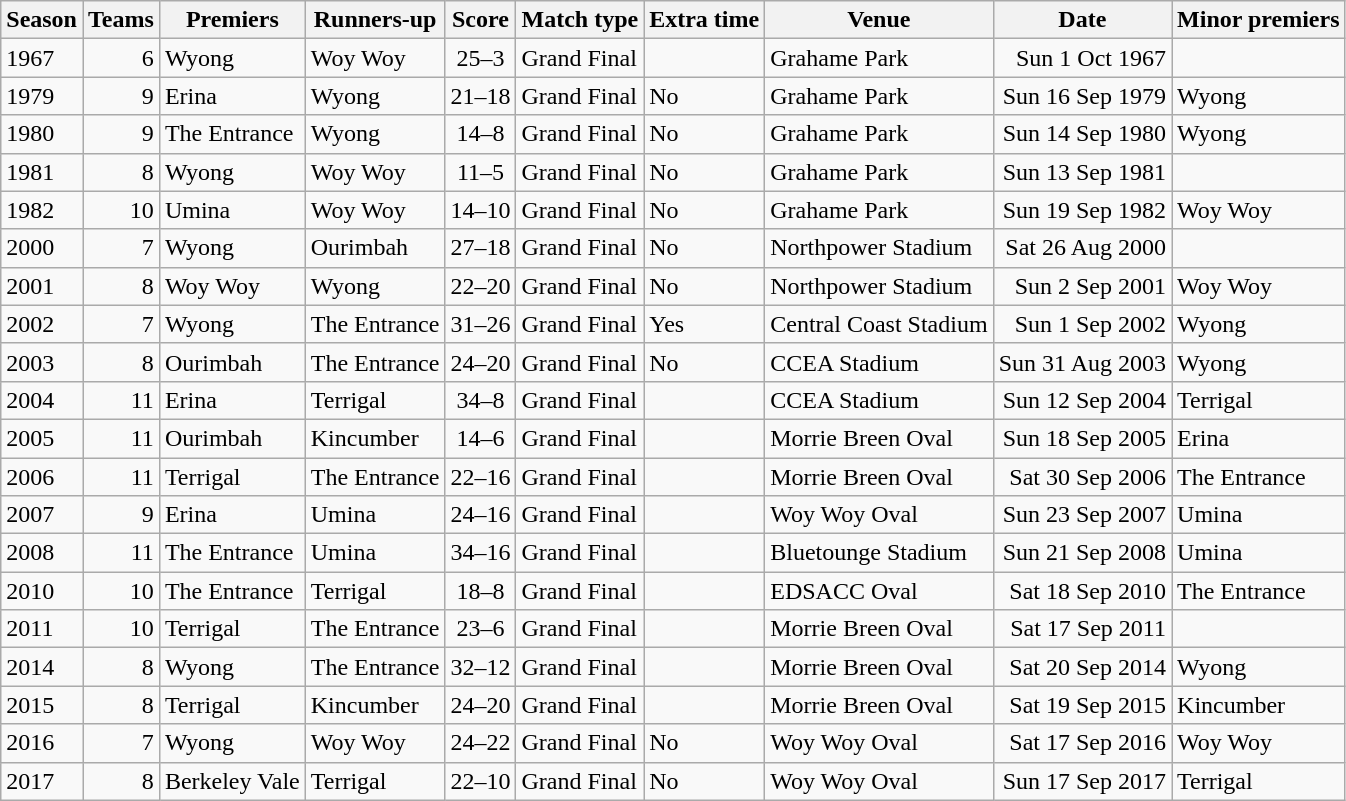<table class="wikitable sortable">
<tr>
<th>Season</th>
<th>Teams</th>
<th>Premiers</th>
<th>Runners-up</th>
<th>Score</th>
<th>Match type</th>
<th>Extra time</th>
<th>Venue</th>
<th>Date</th>
<th>Minor premiers</th>
</tr>
<tr>
<td>1967</td>
<td style="text-align:right;">6</td>
<td> Wyong</td>
<td> Woy Woy</td>
<td style="text-align:center;">25–3</td>
<td>Grand Final</td>
<td></td>
<td>Grahame Park</td>
<td style="text-align:right;">Sun 1 Oct 1967</td>
<td></td>
</tr>
<tr>
<td>1979</td>
<td style="text-align:right;">9</td>
<td> Erina</td>
<td> Wyong</td>
<td style="text-align:center;">21–18</td>
<td>Grand Final</td>
<td>No</td>
<td>Grahame Park</td>
<td style="text-align:right;">Sun 16 Sep 1979</td>
<td>Wyong</td>
</tr>
<tr>
<td>1980</td>
<td style="text-align:right;">9</td>
<td> The Entrance</td>
<td> Wyong</td>
<td style="text-align:center;">14–8</td>
<td>Grand Final</td>
<td>No</td>
<td>Grahame Park</td>
<td style="text-align:right;">Sun 14 Sep 1980</td>
<td>Wyong</td>
</tr>
<tr>
<td>1981</td>
<td style="text-align:right;">8</td>
<td> Wyong</td>
<td> Woy Woy</td>
<td style="text-align:center;">11–5</td>
<td>Grand Final</td>
<td>No</td>
<td>Grahame Park</td>
<td style="text-align:right;">Sun 13 Sep 1981</td>
<td></td>
</tr>
<tr>
<td>1982</td>
<td style="text-align:right;">10</td>
<td> Umina</td>
<td> Woy Woy</td>
<td style="text-align:center;">14–10</td>
<td>Grand Final</td>
<td>No</td>
<td>Grahame Park</td>
<td style="text-align:right;">Sun 19 Sep 1982</td>
<td>Woy Woy</td>
</tr>
<tr>
<td>2000</td>
<td style="text-align:right;">7</td>
<td> Wyong</td>
<td> Ourimbah</td>
<td style="text-align:center;">27–18</td>
<td>Grand Final</td>
<td>No</td>
<td>Northpower Stadium</td>
<td style="text-align:right;">Sat 26 Aug 2000</td>
<td></td>
</tr>
<tr>
<td>2001</td>
<td style="text-align:right;">8</td>
<td> Woy Woy</td>
<td> Wyong</td>
<td style="text-align:center;">22–20</td>
<td>Grand Final</td>
<td>No</td>
<td>Northpower Stadium</td>
<td style="text-align:right;">Sun 2 Sep 2001</td>
<td>Woy Woy</td>
</tr>
<tr>
<td>2002</td>
<td style="text-align:right;">7</td>
<td> Wyong</td>
<td> The Entrance</td>
<td style="text-align:center;">31–26</td>
<td>Grand Final</td>
<td>Yes</td>
<td>Central Coast Stadium</td>
<td style="text-align:right;">Sun 1 Sep 2002</td>
<td>Wyong</td>
</tr>
<tr>
<td>2003</td>
<td style="text-align:right;">8</td>
<td> Ourimbah</td>
<td> The Entrance</td>
<td style="text-align:center;">24–20</td>
<td>Grand Final</td>
<td>No</td>
<td>CCEA Stadium</td>
<td style="text-align:right;">Sun 31 Aug 2003</td>
<td>Wyong</td>
</tr>
<tr>
<td>2004</td>
<td style="text-align:right;">11</td>
<td> Erina</td>
<td> Terrigal</td>
<td style="text-align:center;">34–8</td>
<td>Grand Final</td>
<td></td>
<td>CCEA Stadium</td>
<td style="text-align:right;">Sun 12 Sep 2004</td>
<td>Terrigal</td>
</tr>
<tr>
<td>2005</td>
<td style="text-align:right;">11</td>
<td> Ourimbah</td>
<td> Kincumber</td>
<td style="text-align:center;">14–6</td>
<td>Grand Final</td>
<td></td>
<td>Morrie Breen Oval</td>
<td style="text-align:right;">Sun 18 Sep 2005</td>
<td>Erina</td>
</tr>
<tr>
<td>2006</td>
<td style="text-align:right;">11</td>
<td> Terrigal</td>
<td> The Entrance</td>
<td style="text-align:center;">22–16</td>
<td>Grand Final</td>
<td></td>
<td>Morrie Breen Oval</td>
<td style="text-align:right;">Sat 30 Sep 2006</td>
<td>The Entrance</td>
</tr>
<tr>
<td>2007</td>
<td style="text-align:right;">9</td>
<td> Erina</td>
<td> Umina</td>
<td style="text-align:center;">24–16</td>
<td>Grand Final</td>
<td></td>
<td>Woy Woy Oval</td>
<td style="text-align:right;">Sun 23 Sep 2007</td>
<td>Umina</td>
</tr>
<tr>
<td>2008</td>
<td style="text-align:right;">11</td>
<td> The Entrance</td>
<td> Umina</td>
<td style="text-align:center;">34–16</td>
<td>Grand Final</td>
<td></td>
<td>Bluetounge Stadium</td>
<td style="text-align:right;">Sun 21 Sep 2008</td>
<td>Umina</td>
</tr>
<tr>
<td>2010</td>
<td style="text-align:right;">10</td>
<td> The Entrance</td>
<td> Terrigal</td>
<td style="text-align:center;">18–8</td>
<td>Grand Final</td>
<td></td>
<td>EDSACC Oval</td>
<td style="text-align:right;">Sat 18 Sep 2010</td>
<td>The Entrance</td>
</tr>
<tr>
<td>2011</td>
<td style="text-align:right;">10</td>
<td> Terrigal</td>
<td> The Entrance</td>
<td style="text-align:center;">23–6</td>
<td>Grand Final</td>
<td></td>
<td>Morrie Breen Oval</td>
<td style="text-align:right;">Sat 17 Sep 2011</td>
<td></td>
</tr>
<tr>
<td>2014</td>
<td style="text-align:right;">8</td>
<td> Wyong</td>
<td> The Entrance</td>
<td style="text-align:center;">32–12</td>
<td>Grand Final</td>
<td></td>
<td>Morrie Breen Oval</td>
<td style="text-align:right;">Sat 20 Sep 2014</td>
<td>Wyong</td>
</tr>
<tr>
<td>2015</td>
<td style="text-align:right;">8</td>
<td> Terrigal</td>
<td> Kincumber</td>
<td style="text-align:center;">24–20</td>
<td>Grand Final</td>
<td></td>
<td>Morrie Breen Oval</td>
<td style="text-align:right;">Sat 19 Sep 2015</td>
<td>Kincumber</td>
</tr>
<tr>
<td>2016</td>
<td style="text-align:right;">7</td>
<td> Wyong</td>
<td> Woy Woy</td>
<td style="text-align:center;">24–22</td>
<td>Grand Final</td>
<td>No</td>
<td>Woy Woy Oval</td>
<td style="text-align:right;">Sat 17 Sep 2016</td>
<td>Woy Woy</td>
</tr>
<tr>
<td>2017</td>
<td style="text-align:right;">8</td>
<td> Berkeley Vale</td>
<td> Terrigal</td>
<td style="text-align:center;">22–10</td>
<td>Grand Final</td>
<td>No</td>
<td>Woy Woy Oval</td>
<td style="text-align:right;">Sun 17 Sep 2017</td>
<td>Terrigal</td>
</tr>
</table>
